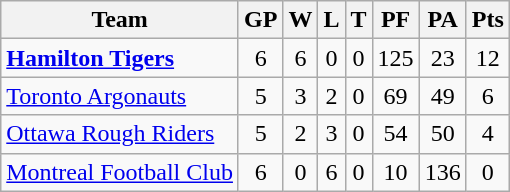<table class="wikitable">
<tr>
<th>Team</th>
<th>GP</th>
<th>W</th>
<th>L</th>
<th>T</th>
<th>PF</th>
<th>PA</th>
<th>Pts</th>
</tr>
<tr align="center">
<td align="left"><strong><a href='#'>Hamilton Tigers</a></strong></td>
<td>6</td>
<td>6</td>
<td>0</td>
<td>0</td>
<td>125</td>
<td>23</td>
<td>12</td>
</tr>
<tr align="center">
<td align="left"><a href='#'>Toronto Argonauts</a></td>
<td>5</td>
<td>3</td>
<td>2</td>
<td>0</td>
<td>69</td>
<td>49</td>
<td>6</td>
</tr>
<tr align="center">
<td align="left"><a href='#'>Ottawa Rough Riders</a></td>
<td>5</td>
<td>2</td>
<td>3</td>
<td>0</td>
<td>54</td>
<td>50</td>
<td>4</td>
</tr>
<tr align="center">
<td align="left"><a href='#'>Montreal Football Club</a></td>
<td>6</td>
<td>0</td>
<td>6</td>
<td>0</td>
<td>10</td>
<td>136</td>
<td>0</td>
</tr>
</table>
